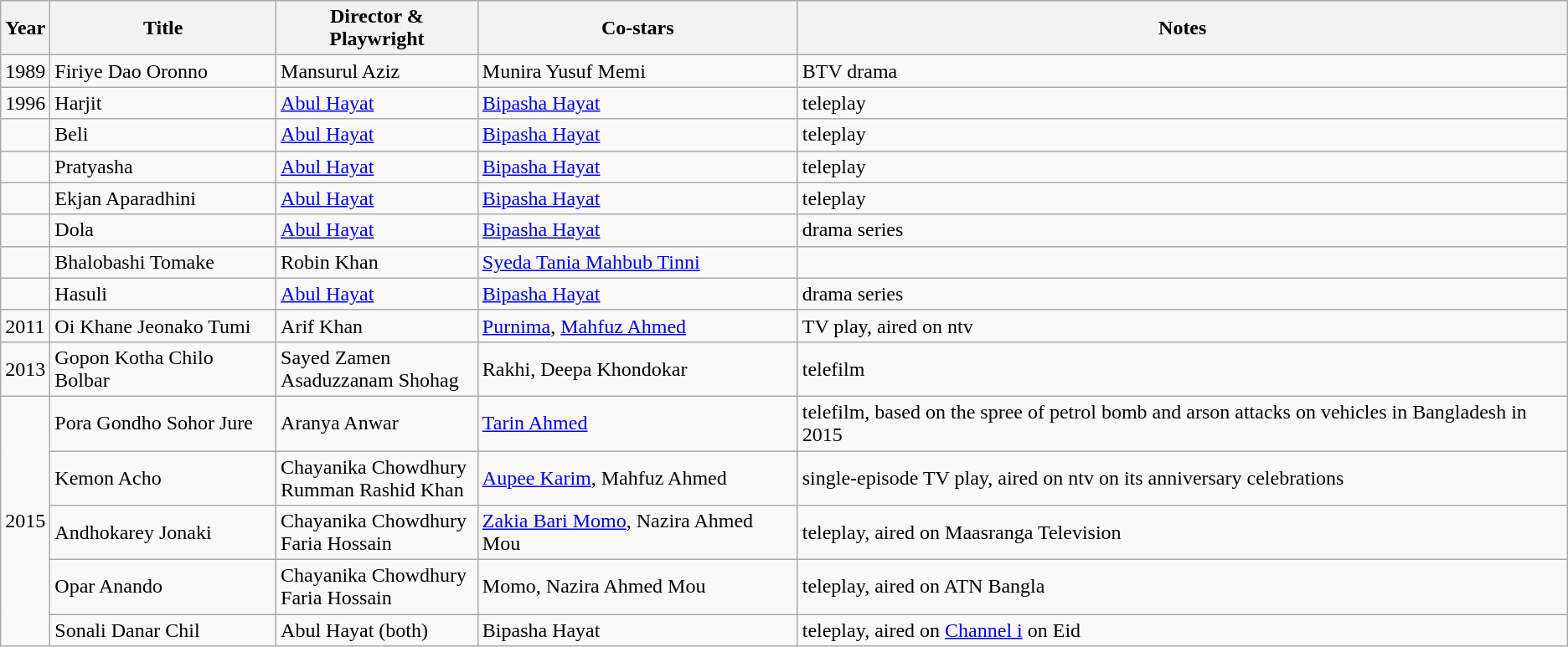<table class="wikitable">
<tr>
<th>Year</th>
<th>Title</th>
<th>Director & Playwright</th>
<th>Co-stars</th>
<th>Notes</th>
</tr>
<tr>
<td>1989</td>
<td>Firiye Dao Oronno</td>
<td>Mansurul Aziz</td>
<td>Munira Yusuf Memi</td>
<td>BTV drama</td>
</tr>
<tr>
<td>1996</td>
<td>Harjit</td>
<td><a href='#'>Abul Hayat</a></td>
<td><a href='#'>Bipasha Hayat</a></td>
<td>teleplay</td>
</tr>
<tr>
<td></td>
<td>Beli</td>
<td><a href='#'>Abul Hayat</a></td>
<td><a href='#'>Bipasha Hayat</a></td>
<td>teleplay</td>
</tr>
<tr>
<td></td>
<td>Pratyasha</td>
<td><a href='#'>Abul Hayat</a></td>
<td><a href='#'>Bipasha Hayat</a></td>
<td>teleplay</td>
</tr>
<tr>
<td></td>
<td>Ekjan Aparadhini</td>
<td><a href='#'>Abul Hayat</a></td>
<td><a href='#'>Bipasha Hayat</a></td>
<td>teleplay</td>
</tr>
<tr>
<td></td>
<td>Dola</td>
<td><a href='#'>Abul Hayat</a></td>
<td><a href='#'>Bipasha Hayat</a></td>
<td>drama series</td>
</tr>
<tr>
<td></td>
<td>Bhalobashi Tomake</td>
<td>Robin Khan</td>
<td><a href='#'>Syeda Tania Mahbub Tinni</a></td>
<td></td>
</tr>
<tr>
<td></td>
<td>Hasuli</td>
<td><a href='#'>Abul Hayat</a></td>
<td><a href='#'>Bipasha Hayat</a></td>
<td>drama series</td>
</tr>
<tr>
<td>2011</td>
<td>Oi Khane Jeonako Tumi</td>
<td>Arif Khan</td>
<td><a href='#'>Purnima</a>, <a href='#'>Mahfuz Ahmed</a></td>
<td>TV play, aired on ntv</td>
</tr>
<tr>
<td>2013</td>
<td>Gopon Kotha Chilo Bolbar</td>
<td>Sayed Zamen <br> Asaduzzanam Shohag</td>
<td>Rakhi, Deepa Khondokar</td>
<td>telefilm</td>
</tr>
<tr>
<td rowspan="5">2015</td>
<td>Pora Gondho Sohor Jure</td>
<td>Aranya Anwar</td>
<td><a href='#'>Tarin Ahmed</a></td>
<td>telefilm, based on the spree of petrol bomb and arson attacks on vehicles in Bangladesh in 2015</td>
</tr>
<tr>
<td>Kemon Acho</td>
<td>Chayanika Chowdhury <br> Rumman Rashid Khan</td>
<td><a href='#'>Aupee Karim</a>, Mahfuz Ahmed</td>
<td>single-episode TV play, aired on ntv on its anniversary celebrations</td>
</tr>
<tr>
<td>Andhokarey Jonaki</td>
<td>Chayanika Chowdhury <br> Faria Hossain</td>
<td><a href='#'>Zakia Bari Momo</a>, Nazira Ahmed Mou</td>
<td>teleplay, aired on Maasranga Television</td>
</tr>
<tr>
<td>Opar Anando</td>
<td>Chayanika Chowdhury <br> Faria Hossain</td>
<td>Momo, Nazira Ahmed Mou</td>
<td>teleplay, aired on ATN Bangla</td>
</tr>
<tr>
<td>Sonali Danar Chil</td>
<td>Abul Hayat (both)</td>
<td>Bipasha Hayat</td>
<td>teleplay, aired on <a href='#'>Channel i</a> on Eid</td>
</tr>
</table>
